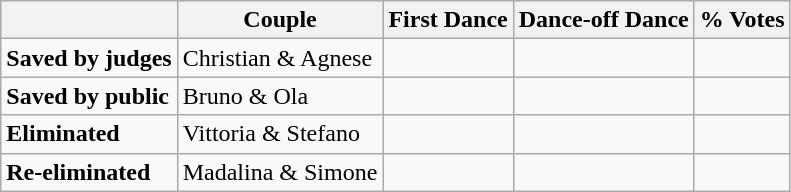<table class="wikitable">
<tr>
<th></th>
<th>Couple</th>
<th>First Dance</th>
<th>Dance-off Dance</th>
<th>% Votes</th>
</tr>
<tr>
<td><strong>Saved by judges</strong></td>
<td>Christian & Agnese</td>
<td></td>
<td></td>
<td></td>
</tr>
<tr>
<td><strong>Saved by public</strong></td>
<td>Bruno & Ola</td>
<td></td>
<td></td>
<td></td>
</tr>
<tr>
<td><strong>Eliminated</strong></td>
<td>Vittoria & Stefano</td>
<td></td>
<td></td>
<td></td>
</tr>
<tr>
<td><strong>Re-eliminated</strong></td>
<td>Madalina & Simone</td>
<td></td>
<td></td>
<td></td>
</tr>
</table>
